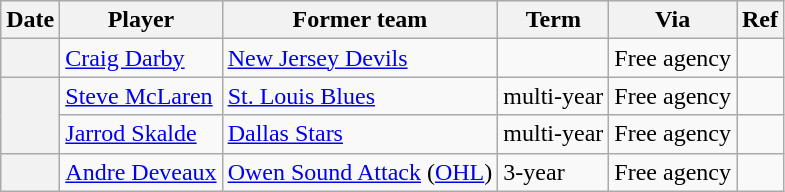<table class="wikitable plainrowheaders">
<tr style="background:#ddd; text-align:center;">
<th>Date</th>
<th>Player</th>
<th>Former team</th>
<th>Term</th>
<th>Via</th>
<th>Ref</th>
</tr>
<tr>
<th scope="row"></th>
<td><a href='#'>Craig Darby</a></td>
<td><a href='#'>New Jersey Devils</a></td>
<td></td>
<td>Free agency</td>
<td></td>
</tr>
<tr>
<th scope="row" rowspan=2></th>
<td><a href='#'>Steve McLaren</a></td>
<td><a href='#'>St. Louis Blues</a></td>
<td>multi-year</td>
<td>Free agency</td>
<td></td>
</tr>
<tr>
<td><a href='#'>Jarrod Skalde</a></td>
<td><a href='#'>Dallas Stars</a></td>
<td>multi-year</td>
<td>Free agency</td>
<td></td>
</tr>
<tr>
<th scope="row"></th>
<td><a href='#'>Andre Deveaux</a></td>
<td><a href='#'>Owen Sound Attack</a> (<a href='#'>OHL</a>)</td>
<td>3-year</td>
<td>Free agency</td>
<td></td>
</tr>
</table>
